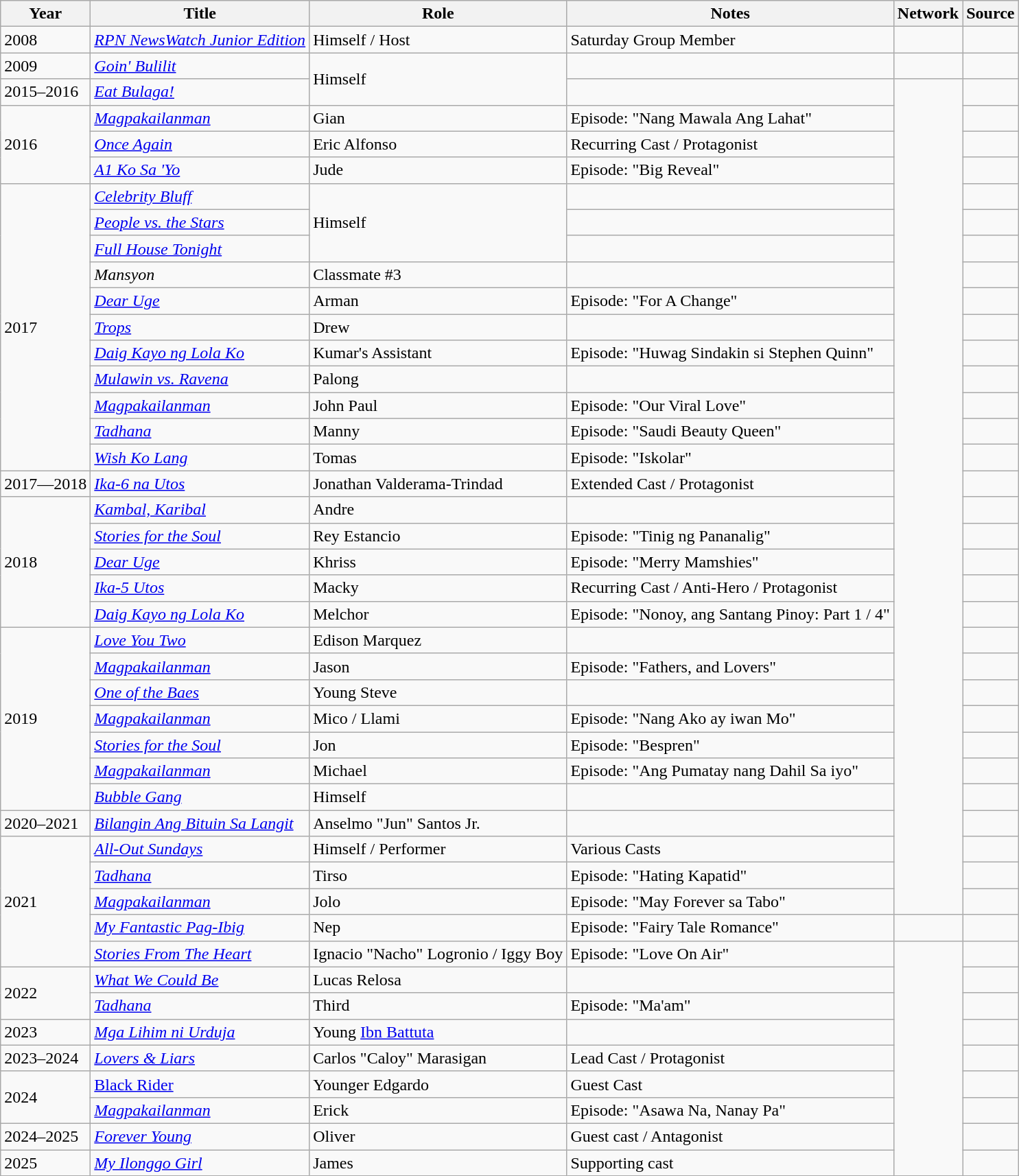<table class="wikitable sortable" >
<tr>
<th>Year</th>
<th>Title</th>
<th>Role</th>
<th class="unsortable">Notes</th>
<th>Network</th>
<th class="unsortable">Source</th>
</tr>
<tr>
<td>2008</td>
<td><em><a href='#'>RPN NewsWatch Junior Edition</a></em></td>
<td>Himself / Host</td>
<td>Saturday Group Member</td>
<td></td>
<td></td>
</tr>
<tr>
<td>2009</td>
<td><em><a href='#'>Goin' Bulilit</a></em></td>
<td rowspan="2">Himself</td>
<td></td>
<td></td>
<td></td>
</tr>
<tr>
<td>2015–2016</td>
<td><em><a href='#'>Eat Bulaga!</a></em></td>
<td></td>
<td rowspan="32"></td>
<td></td>
</tr>
<tr>
<td rowspan="3">2016</td>
<td><em><a href='#'>Magpakailanman</a></em></td>
<td>Gian</td>
<td>Episode: "Nang Mawala Ang Lahat"</td>
<td></td>
</tr>
<tr>
<td><em> <a href='#'>Once Again</a></em></td>
<td>Eric Alfonso</td>
<td>Recurring Cast / Protagonist</td>
<td></td>
</tr>
<tr>
<td><em><a href='#'>A1 Ko Sa 'Yo</a></em></td>
<td>Jude</td>
<td>Episode: "Big Reveal"</td>
<td></td>
</tr>
<tr>
<td rowspan="11">2017</td>
<td><em><a href='#'>Celebrity Bluff</a></em></td>
<td Rowspan="3">Himself</td>
<td></td>
<td></td>
</tr>
<tr>
<td><em><a href='#'>People vs. the Stars</a></em></td>
<td></td>
<td></td>
</tr>
<tr>
<td><em><a href='#'>Full House Tonight</a></em></td>
<td></td>
<td></td>
</tr>
<tr>
<td><em>Mansyon</em></td>
<td>Classmate #3</td>
<td></td>
<td></td>
</tr>
<tr>
<td><em><a href='#'>Dear Uge</a></em></td>
<td>Arman</td>
<td>Episode: "For A Change"</td>
<td></td>
</tr>
<tr>
<td><em><a href='#'>Trops</a></em></td>
<td>Drew</td>
<td></td>
<td></td>
</tr>
<tr>
<td><em><a href='#'>Daig Kayo ng Lola Ko</a></em></td>
<td>Kumar's Assistant</td>
<td>Episode: "Huwag Sindakin si Stephen Quinn"</td>
<td></td>
</tr>
<tr>
<td><em><a href='#'>Mulawin vs. Ravena</a></em></td>
<td>Palong</td>
<td></td>
<td></td>
</tr>
<tr>
<td><em><a href='#'>Magpakailanman</a></em></td>
<td>John Paul</td>
<td>Episode: "Our Viral Love"</td>
<td></td>
</tr>
<tr>
<td><em><a href='#'>Tadhana</a></em></td>
<td>Manny</td>
<td>Episode: "Saudi Beauty Queen"</td>
<td></td>
</tr>
<tr>
<td><em><a href='#'>Wish Ko Lang</a></em></td>
<td>Tomas</td>
<td>Episode: "Iskolar"</td>
<td></td>
</tr>
<tr>
<td>2017—2018</td>
<td><em><a href='#'>Ika-6 na Utos</a></em></td>
<td>Jonathan Valderama-Trindad</td>
<td>Extended Cast / Protagonist</td>
<td></td>
</tr>
<tr>
<td rowspan="5">2018</td>
<td><em><a href='#'>Kambal, Karibal</a></em></td>
<td>Andre</td>
<td></td>
<td></td>
</tr>
<tr>
<td><em><a href='#'>Stories for the Soul</a></em></td>
<td>Rey Estancio</td>
<td>Episode: "Tinig ng Pananalig"</td>
<td></td>
</tr>
<tr>
<td><em><a href='#'>Dear Uge</a></em></td>
<td>Khriss</td>
<td>Episode: "Merry Mamshies"</td>
<td></td>
</tr>
<tr>
<td><em><a href='#'>Ika-5 Utos</a></em></td>
<td>Macky</td>
<td>Recurring Cast / Anti-Hero / Protagonist</td>
<td></td>
</tr>
<tr>
<td><em><a href='#'>Daig Kayo ng Lola Ko</a></em></td>
<td>Melchor</td>
<td>Episode: "Nonoy, ang Santang Pinoy: Part 1 / 4"</td>
<td></td>
</tr>
<tr>
<td Rowspan="7">2019</td>
<td><em><a href='#'>Love You Two</a></em></td>
<td>Edison Marquez</td>
<td></td>
<td></td>
</tr>
<tr>
<td><em><a href='#'>Magpakailanman</a></em></td>
<td>Jason</td>
<td>Episode: "Fathers, and Lovers"</td>
<td></td>
</tr>
<tr>
<td><em><a href='#'>One of the Baes</a></em></td>
<td>Young Steve</td>
<td></td>
<td></td>
</tr>
<tr>
<td><em><a href='#'>Magpakailanman</a></em></td>
<td>Mico / Llami</td>
<td>Episode: "Nang Ako ay iwan Mo"</td>
<td></td>
</tr>
<tr>
<td><em><a href='#'>Stories for the Soul</a></em></td>
<td>Jon</td>
<td>Episode: "Bespren"</td>
<td></td>
</tr>
<tr>
<td><em><a href='#'>Magpakailanman</a></em></td>
<td>Michael</td>
<td>Episode: "Ang Pumatay nang Dahil Sa iyo"</td>
<td></td>
</tr>
<tr>
<td><em><a href='#'>Bubble Gang</a></em></td>
<td>Himself</td>
<td></td>
<td></td>
</tr>
<tr>
<td>2020–2021</td>
<td><em> <a href='#'>Bilangin Ang Bituin Sa Langit</a></em></td>
<td>Anselmo "Jun" Santos Jr.</td>
<td></td>
<td></td>
</tr>
<tr>
<td rowspan="5">2021</td>
<td><em><a href='#'>All-Out Sundays</a></em></td>
<td>Himself / Performer</td>
<td>Various Casts</td>
<td></td>
</tr>
<tr>
<td><em><a href='#'>Tadhana</a></em></td>
<td>Tirso</td>
<td>Episode: "Hating Kapatid"</td>
<td></td>
</tr>
<tr>
<td><em><a href='#'>Magpakailanman</a></em></td>
<td>Jolo</td>
<td>Episode: "May Forever sa Tabo"</td>
<td></td>
</tr>
<tr>
<td><em><a href='#'>My Fantastic Pag-Ibig</a></em></td>
<td>Nep</td>
<td>Episode: "Fairy Tale Romance"</td>
<td></td>
<td></td>
</tr>
<tr>
<td><em><a href='#'>Stories From The Heart</a></em></td>
<td>Ignacio "Nacho" Logronio  / Iggy Boy</td>
<td>Episode: "Love On Air"</td>
<td rowspan="9"></td>
<td></td>
</tr>
<tr>
<td rowspan="2">2022</td>
<td><em><a href='#'>What We Could Be</a></em></td>
<td>Lucas Relosa</td>
<td></td>
<td></td>
</tr>
<tr>
<td><em><a href='#'>Tadhana</a></em></td>
<td>Third</td>
<td>Episode: "Ma'am"</td>
<td></td>
</tr>
<tr>
<td>2023</td>
<td><em><a href='#'>Mga Lihim ni Urduja</a></em></td>
<td>Young <a href='#'>Ibn Battuta</a></td>
<td></td>
<td></td>
</tr>
<tr>
<td>2023–2024</td>
<td><em><a href='#'>Lovers & Liars</a></em></td>
<td>Carlos "Caloy" Marasigan</td>
<td>Lead Cast / Protagonist</td>
<td></td>
</tr>
<tr>
<td rowspan="2">2024</td>
<td><em><a href='#'></em>Black Rider<em></a></em></td>
<td>Younger Edgardo</td>
<td>Guest Cast</td>
<td></td>
</tr>
<tr>
<td><em><a href='#'>Magpakailanman</a></em></td>
<td>Erick</td>
<td>Episode: "Asawa Na, Nanay Pa"</td>
<td></td>
</tr>
<tr>
<td>2024–2025</td>
<td><a href='#'><em>Forever Young</em></a></td>
<td>Oliver</td>
<td>Guest cast / Antagonist</td>
<td></td>
</tr>
<tr>
<td>2025</td>
<td><em><a href='#'>My Ilonggo Girl</a></em></td>
<td>James</td>
<td>Supporting cast</td>
<td></td>
</tr>
</table>
